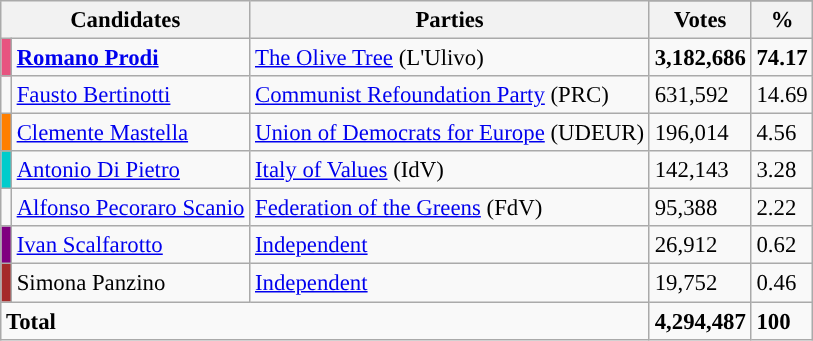<table class="wikitable" style="font-size:95%">
<tr>
<th rowspan="2" colspan="2" align="left">Candidates</th>
<th rowspan="2" align="left">Parties</th>
</tr>
<tr>
<th width="60">Votes</th>
<th width="30">%</th>
</tr>
<tr>
<td style="color:inherit;background:#E75480"></td>
<td align="left"><strong><a href='#'>Romano Prodi</a></strong></td>
<td align="left"><a href='#'>The Olive Tree</a> (L'Ulivo)</td>
<td><strong>3,182,686</strong></td>
<td><strong>74.17</strong></td>
</tr>
<tr>
<td style="color:inherit;background:"></td>
<td align="left"><a href='#'>Fausto Bertinotti</a></td>
<td align="left"><a href='#'>Communist Refoundation Party</a> (PRC)</td>
<td>631,592</td>
<td>14.69</td>
</tr>
<tr>
<td style="color:inherit;background:#FF7F00"></td>
<td align="left"><a href='#'>Clemente Mastella</a></td>
<td align="left"><a href='#'>Union of Democrats for Europe</a> (UDEUR)</td>
<td>196,014</td>
<td>4.56</td>
</tr>
<tr>
<td style="color:inherit;background:#00CCCC"></td>
<td align="left"><a href='#'>Antonio Di Pietro</a></td>
<td align="left"><a href='#'>Italy of Values</a> (IdV)</td>
<td>142,143</td>
<td>3.28</td>
</tr>
<tr>
<td style="color:inherit;background:"></td>
<td align="left"><a href='#'>Alfonso Pecoraro Scanio</a></td>
<td align="left"><a href='#'>Federation of the Greens</a> (FdV)</td>
<td>95,388</td>
<td>2.22</td>
</tr>
<tr>
<td bgcolor="purple"></td>
<td align="left"><a href='#'>Ivan Scalfarotto</a></td>
<td align="left"><a href='#'>Independent</a></td>
<td>26,912</td>
<td>0.62</td>
</tr>
<tr>
<td bgcolor="brown"></td>
<td align="left">Simona Panzino</td>
<td align="left"><a href='#'>Independent</a></td>
<td>19,752</td>
<td>0.46</td>
</tr>
<tr>
<td colspan="3" align="left"><strong>Total</strong></td>
<td><strong>4,294,487</strong></td>
<td><strong>100</strong></td>
</tr>
</table>
